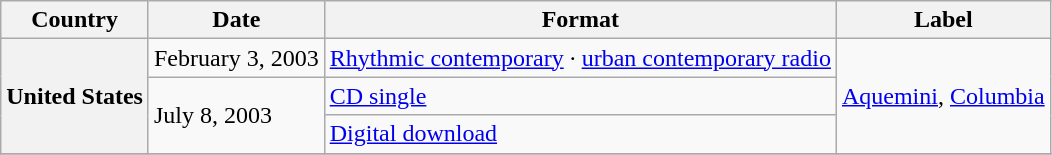<table class="wikitable plainrowheaders">
<tr>
<th scope="col">Country</th>
<th scope="col">Date</th>
<th scope="col">Format</th>
<th scope="col">Label</th>
</tr>
<tr>
<th scope="row" rowspan="3">United States</th>
<td>February 3, 2003</td>
<td><a href='#'>Rhythmic contemporary</a> · <a href='#'>urban contemporary radio</a></td>
<td rowspan="3"><a href='#'>Aquemini</a>, <a href='#'>Columbia</a></td>
</tr>
<tr>
<td rowspan="2">July 8, 2003</td>
<td><a href='#'>CD single</a></td>
</tr>
<tr>
<td><a href='#'>Digital download</a></td>
</tr>
<tr>
</tr>
</table>
